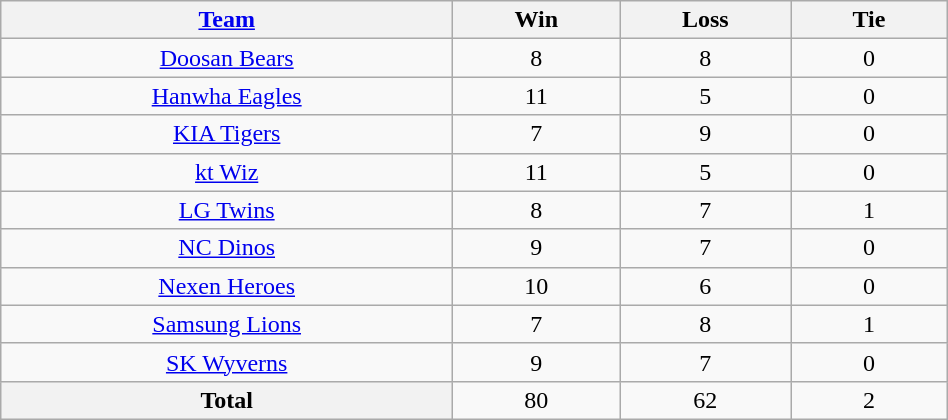<table class="wikitable" width="50%" style="text-align:center;">
<tr>
<th width="12%"><a href='#'>Team</a></th>
<th width="4%">Win</th>
<th width="4%">Loss</th>
<th width="4%">Tie</th>
</tr>
<tr>
<td><a href='#'>Doosan Bears</a></td>
<td>8</td>
<td>8</td>
<td>0</td>
</tr>
<tr>
<td><a href='#'>Hanwha Eagles</a></td>
<td>11</td>
<td>5</td>
<td>0</td>
</tr>
<tr>
<td><a href='#'>KIA Tigers</a></td>
<td>7</td>
<td>9</td>
<td>0</td>
</tr>
<tr>
<td><a href='#'>kt Wiz</a></td>
<td>11</td>
<td>5</td>
<td>0</td>
</tr>
<tr>
<td><a href='#'>LG Twins</a></td>
<td>8</td>
<td>7</td>
<td>1</td>
</tr>
<tr>
<td><a href='#'>NC Dinos</a></td>
<td>9</td>
<td>7</td>
<td>0</td>
</tr>
<tr>
<td><a href='#'>Nexen Heroes</a></td>
<td>10</td>
<td>6</td>
<td>0</td>
</tr>
<tr>
<td><a href='#'>Samsung Lions</a></td>
<td>7</td>
<td>8</td>
<td>1</td>
</tr>
<tr>
<td><a href='#'>SK Wyverns</a></td>
<td>9</td>
<td>7</td>
<td>0</td>
</tr>
<tr>
<th>Total</th>
<td>80</td>
<td>62</td>
<td>2</td>
</tr>
</table>
